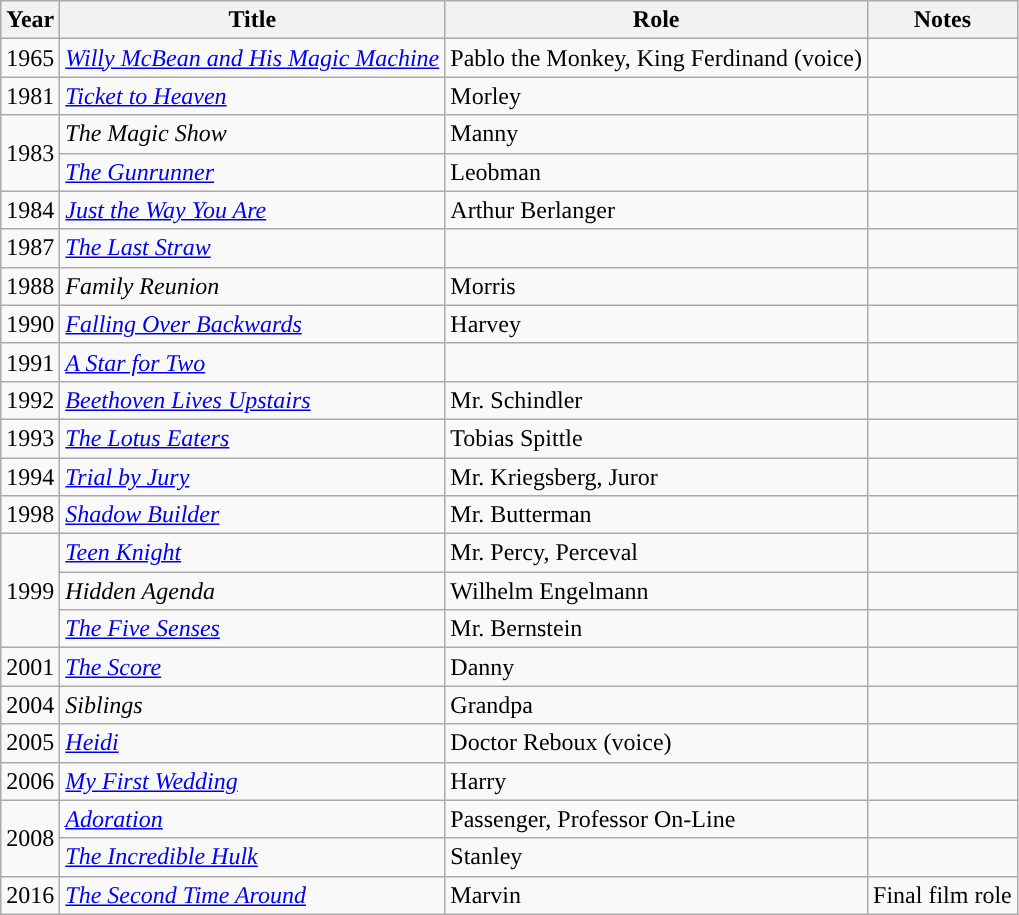<table class="wikitable plainrowheaders sortable">
<tr>
<th>Year</th>
<th>Title</th>
<th>Role</th>
<th class="unsortable">Notes</th>
</tr>
<tr>
<td>1965</td>
<td><em><a href='#'>Willy McBean and His Magic Machine</a></em></td>
<td>Pablo the Monkey, King Ferdinand (voice)</td>
<td></td>
</tr>
<tr>
<td>1981</td>
<td><em><a href='#'>Ticket to Heaven</a></em></td>
<td>Morley</td>
<td></td>
</tr>
<tr>
<td rowspan="2">1983</td>
<td data-sort-value="Magic Show, The"><em>The Magic Show</em></td>
<td>Manny</td>
<td></td>
</tr>
<tr>
<td data-sort-value="Gunrunner, The"><em><a href='#'>The Gunrunner</a></em></td>
<td>Leobman</td>
<td></td>
</tr>
<tr>
<td>1984</td>
<td><em><a href='#'>Just the Way You Are</a></em></td>
<td>Arthur Berlanger</td>
<td></td>
</tr>
<tr>
<td>1987</td>
<td data-sort-value="Last Straw, The"><em><a href='#'>The Last Straw</a></em></td>
<td></td>
<td></td>
</tr>
<tr>
<td>1988</td>
<td><em>Family Reunion</em></td>
<td>Morris</td>
<td></td>
</tr>
<tr>
<td>1990</td>
<td><em><a href='#'>Falling Over Backwards</a></em></td>
<td>Harvey</td>
<td></td>
</tr>
<tr>
<td>1991</td>
<td data-sort-value="Star for Two, A"><em><a href='#'>A Star for Two</a></em></td>
<td></td>
<td></td>
</tr>
<tr>
<td>1992</td>
<td><em><a href='#'>Beethoven Lives Upstairs</a></em></td>
<td>Mr. Schindler</td>
<td></td>
</tr>
<tr>
<td>1993</td>
<td data-sort-value="Lotus Eaters, The"><em><a href='#'>The Lotus Eaters</a></em></td>
<td>Tobias Spittle</td>
<td></td>
</tr>
<tr>
<td>1994</td>
<td><em><a href='#'>Trial by Jury</a></em></td>
<td>Mr. Kriegsberg, Juror</td>
<td></td>
</tr>
<tr>
<td>1998</td>
<td><em><a href='#'>Shadow Builder</a></em></td>
<td>Mr. Butterman</td>
<td></td>
</tr>
<tr>
<td rowspan="3">1999</td>
<td><em><a href='#'>Teen Knight</a></em></td>
<td>Mr. Percy, Perceval</td>
<td></td>
</tr>
<tr>
<td><em>Hidden Agenda</em></td>
<td>Wilhelm Engelmann</td>
<td></td>
</tr>
<tr>
<td data-sort-value="Five Senses, The"><em><a href='#'>The Five Senses</a></em></td>
<td>Mr. Bernstein</td>
<td></td>
</tr>
<tr>
<td>2001</td>
<td data-sort-value="Score, The"><em><a href='#'>The Score</a></em></td>
<td>Danny</td>
<td></td>
</tr>
<tr>
<td>2004</td>
<td><em>Siblings</em></td>
<td>Grandpa</td>
<td></td>
</tr>
<tr>
<td>2005</td>
<td><em><a href='#'>Heidi</a></em></td>
<td>Doctor Reboux (voice)</td>
<td></td>
</tr>
<tr>
<td>2006</td>
<td><em><a href='#'>My First Wedding</a></em></td>
<td>Harry</td>
<td></td>
</tr>
<tr>
<td rowspan="2">2008</td>
<td><em><a href='#'>Adoration</a></em></td>
<td>Passenger, Professor On-Line</td>
<td></td>
</tr>
<tr>
<td data-sort-value="Incredible Hulk, The"><em><a href='#'>The Incredible Hulk</a></em></td>
<td>Stanley</td>
<td></td>
</tr>
<tr>
<td>2016</td>
<td data-sort-value="Second Time Around, The"><em><a href='#'>The Second Time Around</a></em></td>
<td>Marvin</td>
<td>Final film role</td>
</tr>
</table>
